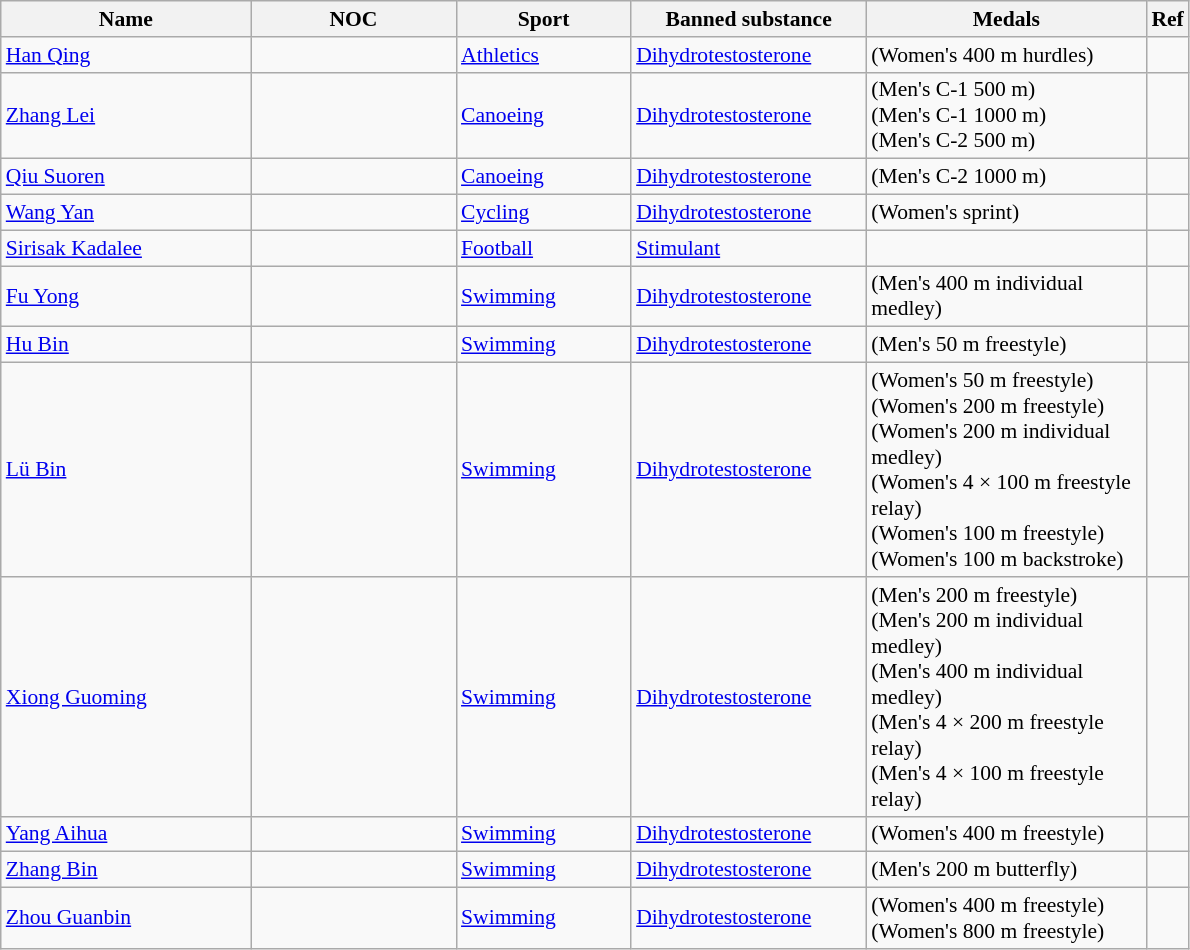<table class="wikitable sortable" style="font-size:90%;">
<tr>
<th width="160">Name</th>
<th width="130">NOC</th>
<th width="110">Sport</th>
<th width="150">Banned substance</th>
<th width="180">Medals</th>
<th width="20">Ref</th>
</tr>
<tr>
<td><a href='#'>Han Qing</a></td>
<td></td>
<td><a href='#'>Athletics</a></td>
<td><a href='#'>Dihydrotestosterone</a></td>
<td> (Women's 400 m hurdles)</td>
<td></td>
</tr>
<tr>
<td><a href='#'>Zhang Lei</a></td>
<td></td>
<td><a href='#'>Canoeing</a></td>
<td><a href='#'>Dihydrotestosterone</a></td>
<td> (Men's C-1 500 m)<br> (Men's C-1 1000 m)<br> (Men's C-2 500 m)</td>
<td></td>
</tr>
<tr>
<td><a href='#'>Qiu Suoren</a></td>
<td></td>
<td><a href='#'>Canoeing</a></td>
<td><a href='#'>Dihydrotestosterone</a></td>
<td> (Men's C-2 1000 m)</td>
<td></td>
</tr>
<tr>
<td><a href='#'>Wang Yan</a></td>
<td></td>
<td><a href='#'>Cycling</a></td>
<td><a href='#'>Dihydrotestosterone</a></td>
<td> (Women's sprint)</td>
<td></td>
</tr>
<tr>
<td><a href='#'>Sirisak Kadalee</a></td>
<td></td>
<td><a href='#'>Football</a></td>
<td><a href='#'>Stimulant</a></td>
<td></td>
<td></td>
</tr>
<tr>
<td><a href='#'>Fu Yong</a></td>
<td></td>
<td><a href='#'>Swimming</a></td>
<td><a href='#'>Dihydrotestosterone</a></td>
<td> (Men's 400 m individual medley)</td>
<td></td>
</tr>
<tr>
<td><a href='#'>Hu Bin</a></td>
<td></td>
<td><a href='#'>Swimming</a></td>
<td><a href='#'>Dihydrotestosterone</a></td>
<td> (Men's 50 m freestyle)</td>
<td></td>
</tr>
<tr>
<td><a href='#'>Lü Bin</a></td>
<td></td>
<td><a href='#'>Swimming</a></td>
<td><a href='#'>Dihydrotestosterone</a></td>
<td> (Women's 50 m freestyle)<br> (Women's 200 m freestyle)<br> (Women's 200 m individual medley)<br> (Women's 4 × 100 m freestyle relay)<br> (Women's 100 m freestyle)<br> (Women's 100 m backstroke)</td>
<td></td>
</tr>
<tr>
<td><a href='#'>Xiong Guoming</a></td>
<td></td>
<td><a href='#'>Swimming</a></td>
<td><a href='#'>Dihydrotestosterone</a></td>
<td> (Men's 200 m freestyle)<br> (Men's 200 m individual medley)<br> (Men's 400 m individual medley)<br> (Men's 4 × 200 m freestyle relay)<br> (Men's 4 × 100 m freestyle relay)</td>
<td></td>
</tr>
<tr>
<td><a href='#'>Yang Aihua</a></td>
<td></td>
<td><a href='#'>Swimming</a></td>
<td><a href='#'>Dihydrotestosterone</a></td>
<td> (Women's 400 m freestyle)</td>
<td></td>
</tr>
<tr>
<td><a href='#'>Zhang Bin</a></td>
<td></td>
<td><a href='#'>Swimming</a></td>
<td><a href='#'>Dihydrotestosterone</a></td>
<td> (Men's 200 m butterfly)</td>
<td></td>
</tr>
<tr>
<td><a href='#'>Zhou Guanbin</a></td>
<td></td>
<td><a href='#'>Swimming</a></td>
<td><a href='#'>Dihydrotestosterone</a></td>
<td> (Women's 400 m freestyle)<br> (Women's 800 m freestyle)</td>
<td></td>
</tr>
</table>
